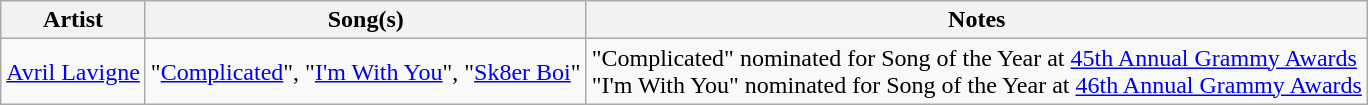<table class="wikitable">
<tr>
<th>Artist</th>
<th>Song(s)</th>
<th>Notes</th>
</tr>
<tr>
<td><a href='#'>Avril Lavigne</a></td>
<td>"<a href='#'>Complicated</a>", "<a href='#'>I'm With You</a>", "<a href='#'>Sk8er Boi</a>"</td>
<td>"Complicated" nominated for Song of the Year at <a href='#'>45th Annual Grammy Awards</a><br>"I'm With You" nominated for Song of the Year at <a href='#'>46th Annual Grammy Awards</a></td>
</tr>
</table>
